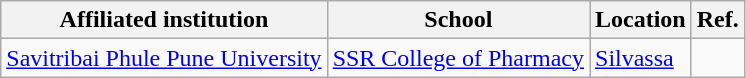<table class="wikitable sortable">
<tr>
<th>Affiliated institution</th>
<th>School</th>
<th>Location</th>
<th>Ref.</th>
</tr>
<tr>
<td><a href='#'>Savitribai Phule Pune University</a></td>
<td><a href='#'>SSR College of Pharmacy</a></td>
<td><a href='#'>Silvassa</a></td>
<td></td>
</tr>
</table>
